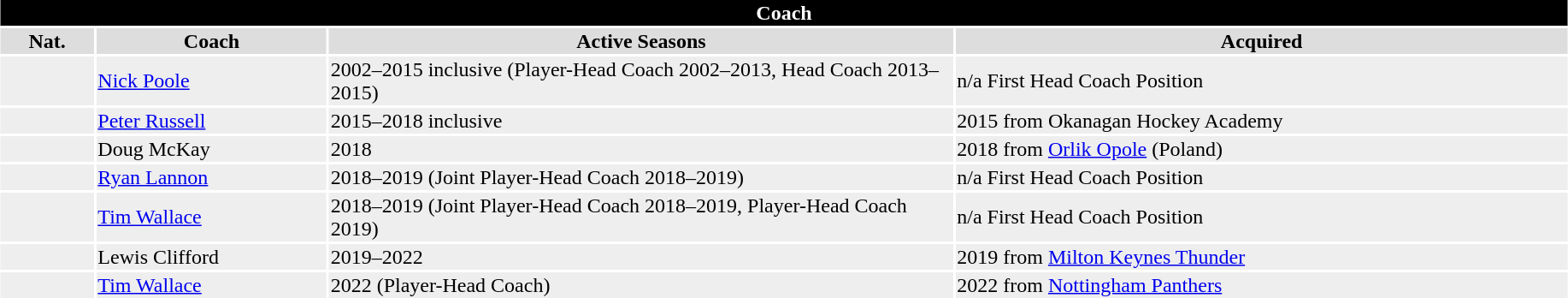<table class="toccolours"  style="width:97%; clear:both; margin:1.5em auto; text-align:center;">
<tr>
<th colspan="11" style="background:#000000; color:#FFFFFF;">Coach</th>
</tr>
<tr style="background:#ddd;">
<th width=6%>Nat.</th>
<th !width=19%>Coach</th>
<th width=40%>Active Seasons</th>
<th widith=12%>Acquired</th>
</tr>
<tr style="background:#eee;">
<td></td>
<td align="left"><a href='#'>Nick Poole</a></td>
<td align=left>2002–2015 inclusive (Player-Head Coach 2002–2013, Head Coach 2013–2015)</td>
<td align=left>n/a First Head Coach Position</td>
</tr>
<tr style="background:#eee;">
<td></td>
<td align="left"><a href='#'>Peter Russell</a></td>
<td align=left>2015–2018 inclusive</td>
<td align=left>2015 from Okanagan Hockey Academy</td>
</tr>
<tr style="background:#eee;">
<td></td>
<td align="left">Doug McKay</td>
<td align=left>2018</td>
<td align=left>2018 from <a href='#'>Orlik Opole</a> (Poland)</td>
</tr>
<tr style="background:#eee;">
<td></td>
<td align="left"><a href='#'>Ryan Lannon</a></td>
<td align=left>2018–2019 (Joint Player-Head Coach 2018–2019)</td>
<td align=left>n/a First Head Coach Position</td>
</tr>
<tr style="background:#eee;">
<td></td>
<td align="left"><a href='#'>Tim Wallace</a></td>
<td align=left>2018–2019 (Joint Player-Head Coach 2018–2019, Player-Head Coach 2019)</td>
<td align=left>n/a First Head Coach Position</td>
</tr>
<tr style="background:#eee;">
<td></td>
<td align="left">Lewis Clifford</td>
<td align=left>2019–2022</td>
<td align=left>2019 from <a href='#'>Milton Keynes Thunder</a></td>
</tr>
<tr style="background:#eee;">
<td></td>
<td align="left"><a href='#'>Tim Wallace</a></td>
<td align=left>2022 (Player-Head Coach)</td>
<td align=left>2022 from <a href='#'>Nottingham Panthers</a></td>
</tr>
</table>
